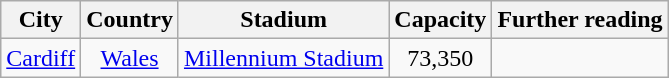<table class="wikitable sortable" style="text-align:center">
<tr>
<th>City</th>
<th>Country</th>
<th>Stadium</th>
<th>Capacity</th>
<th class="unsortable">Further reading</th>
</tr>
<tr>
<td><a href='#'>Cardiff</a></td>
<td><a href='#'>Wales</a></td>
<td><a href='#'>Millennium Stadium</a></td>
<td>73,350</td>
<td></td>
</tr>
</table>
